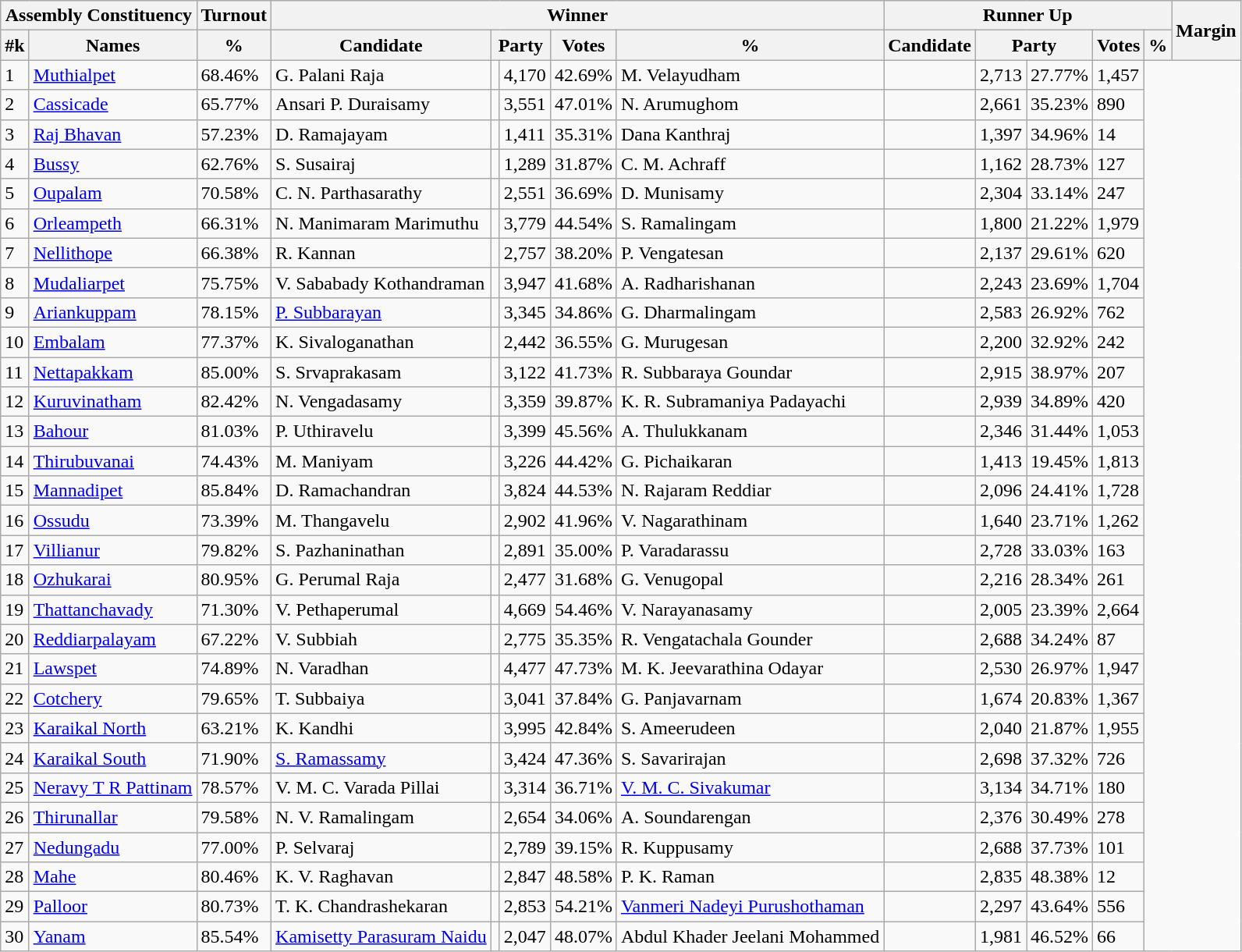<table class="wikitable sortable">
<tr>
<th colspan="2">Assembly Constituency</th>
<th>Turnout</th>
<th colspan="5">Winner</th>
<th colspan="5">Runner Up</th>
<th rowspan="2" data-sort-type=number>Margin</th>
</tr>
<tr>
<th>#k</th>
<th>Names</th>
<th>%</th>
<th>Candidate</th>
<th colspan="2">Party</th>
<th data-sort-type=number>Votes</th>
<th>%</th>
<th>Candidate</th>
<th colspan="2">Party</th>
<th data-sort-type=number>Votes</th>
<th>%</th>
</tr>
<tr>
<td>1</td>
<td><a href='#'>Muthialpet</a></td>
<td>68.46%</td>
<td>G. Palani Raja</td>
<td></td>
<td>4,170</td>
<td>42.69%</td>
<td>M. Velayudham</td>
<td></td>
<td>2,713</td>
<td>27.77%</td>
<td>1,457</td>
</tr>
<tr>
<td>2</td>
<td><a href='#'>Cassicade</a></td>
<td>65.77%</td>
<td>Ansari P. Duraisamy</td>
<td></td>
<td>3,551</td>
<td>47.01%</td>
<td>N. Arumughom</td>
<td></td>
<td>2,661</td>
<td>35.23%</td>
<td>890</td>
</tr>
<tr>
<td>3</td>
<td><a href='#'>Raj Bhavan</a></td>
<td>57.23%</td>
<td>D. Ramajayam</td>
<td></td>
<td>1,411</td>
<td>35.31%</td>
<td>Dana Kanthraj</td>
<td></td>
<td>1,397</td>
<td>34.96%</td>
<td>14</td>
</tr>
<tr>
<td>4</td>
<td><a href='#'>Bussy</a></td>
<td>62.76%</td>
<td>S. Susairaj</td>
<td></td>
<td>1,289</td>
<td>31.87%</td>
<td>C. M. Achraff</td>
<td></td>
<td>1,162</td>
<td>28.73%</td>
<td>127</td>
</tr>
<tr>
<td>5</td>
<td><a href='#'>Oupalam</a></td>
<td>70.58%</td>
<td>C. N. Parthasarathy</td>
<td></td>
<td>2,551</td>
<td>36.69%</td>
<td>D. Munisamy</td>
<td></td>
<td>2,304</td>
<td>33.14%</td>
<td>247</td>
</tr>
<tr>
<td>6</td>
<td><a href='#'>Orleampeth</a></td>
<td>66.31%</td>
<td>N. Manimaram Marimuthu</td>
<td></td>
<td>3,779</td>
<td>44.54%</td>
<td>S. Ramalingam</td>
<td></td>
<td>1,800</td>
<td>21.22%</td>
<td>1,979</td>
</tr>
<tr>
<td>7</td>
<td><a href='#'>Nellithope</a></td>
<td>66.38%</td>
<td>R. Kannan</td>
<td></td>
<td>2,757</td>
<td>38.20%</td>
<td>P. Vengatesan</td>
<td></td>
<td>2,137</td>
<td>29.61%</td>
<td>620</td>
</tr>
<tr>
<td>8</td>
<td><a href='#'>Mudaliarpet</a></td>
<td>75.75%</td>
<td>V. Sababady Kothandraman</td>
<td></td>
<td>3,947</td>
<td>41.68%</td>
<td>A. Radharishanan</td>
<td></td>
<td>2,243</td>
<td>23.69%</td>
<td>1,704</td>
</tr>
<tr>
<td>9</td>
<td><a href='#'>Ariankuppam</a></td>
<td>78.15%</td>
<td><a href='#'>P. Subbarayan</a></td>
<td></td>
<td>3,345</td>
<td>34.86%</td>
<td>G. Dharmalingam</td>
<td></td>
<td>2,583</td>
<td>26.92%</td>
<td>762</td>
</tr>
<tr>
<td>10</td>
<td><a href='#'>Embalam</a></td>
<td>77.37%</td>
<td>K. Sivaloganathan</td>
<td></td>
<td>2,442</td>
<td>36.55%</td>
<td>G. Murugesan</td>
<td></td>
<td>2,200</td>
<td>32.92%</td>
<td>242</td>
</tr>
<tr>
<td>11</td>
<td><a href='#'>Nettapakkam</a></td>
<td>85.00%</td>
<td>S. Srvaprakasam</td>
<td></td>
<td>3,122</td>
<td>41.73%</td>
<td>R. Subbaraya Goundar</td>
<td></td>
<td>2,915</td>
<td>38.97%</td>
<td>207</td>
</tr>
<tr>
<td>12</td>
<td><a href='#'>Kuruvinatham</a></td>
<td>82.42%</td>
<td>N. Vengadasamy</td>
<td></td>
<td>3,359</td>
<td>39.87%</td>
<td>K. R. Subramaniya Padayachi</td>
<td></td>
<td>2,939</td>
<td>34.89%</td>
<td>420</td>
</tr>
<tr>
<td>13</td>
<td><a href='#'>Bahour</a></td>
<td>81.03%</td>
<td>P. Uthiravelu</td>
<td></td>
<td>3,399</td>
<td>45.56%</td>
<td>A. Thulukkanam</td>
<td></td>
<td>2,346</td>
<td>31.44%</td>
<td>1,053</td>
</tr>
<tr>
<td>14</td>
<td><a href='#'>Thirubuvanai</a></td>
<td>74.43%</td>
<td>M. Maniyam</td>
<td></td>
<td>3,226</td>
<td>44.42%</td>
<td>G. Pichaikaran</td>
<td></td>
<td>1,413</td>
<td>19.45%</td>
<td>1,813</td>
</tr>
<tr>
<td>15</td>
<td><a href='#'>Mannadipet</a></td>
<td>85.84%</td>
<td>D. Ramachandran</td>
<td></td>
<td>3,824</td>
<td>44.53%</td>
<td>N. Rajaram Reddiar</td>
<td></td>
<td>2,096</td>
<td>24.41%</td>
<td>1,728</td>
</tr>
<tr>
<td>16</td>
<td><a href='#'>Ossudu</a></td>
<td>73.39%</td>
<td>M. Thangavelu</td>
<td></td>
<td>2,902</td>
<td>41.96%</td>
<td>V. Nagarathinam</td>
<td></td>
<td>1,640</td>
<td>23.71%</td>
<td>1,262</td>
</tr>
<tr>
<td>17</td>
<td><a href='#'>Villianur</a></td>
<td>79.82%</td>
<td>S. Pazhaninathan</td>
<td></td>
<td>2,891</td>
<td>35.00%</td>
<td>P. Varadarassu</td>
<td></td>
<td>2,728</td>
<td>33.03%</td>
<td>163</td>
</tr>
<tr>
<td>18</td>
<td><a href='#'>Ozhukarai</a></td>
<td>80.95%</td>
<td>G. Perumal Raja</td>
<td></td>
<td>2,477</td>
<td>31.68%</td>
<td>G. Venugopal</td>
<td></td>
<td>2,216</td>
<td>28.34%</td>
<td>261</td>
</tr>
<tr>
<td>19</td>
<td><a href='#'>Thattanchavady</a></td>
<td>71.30%</td>
<td>V. Pethaperumal</td>
<td></td>
<td>4,669</td>
<td>54.46%</td>
<td>V. Narayanasamy</td>
<td></td>
<td>2,005</td>
<td>23.39%</td>
<td>2,664</td>
</tr>
<tr>
<td>20</td>
<td><a href='#'>Reddiarpalayam</a></td>
<td>67.22%</td>
<td>V. Subbiah</td>
<td></td>
<td>2,775</td>
<td>35.35%</td>
<td>R. Vengatachala Gounder</td>
<td></td>
<td>2,688</td>
<td>34.24%</td>
<td>87</td>
</tr>
<tr>
<td>21</td>
<td><a href='#'>Lawspet</a></td>
<td>74.89%</td>
<td>N. Varadhan</td>
<td></td>
<td>4,477</td>
<td>47.73%</td>
<td>M. K. Jeevarathina Odayar</td>
<td></td>
<td>2,530</td>
<td>26.97%</td>
<td>1,947</td>
</tr>
<tr>
<td>22</td>
<td><a href='#'>Cotchery</a></td>
<td>79.65%</td>
<td>T. Subbaiya</td>
<td></td>
<td>3,041</td>
<td>37.84%</td>
<td>G. Panjavarnam</td>
<td></td>
<td>1,674</td>
<td>20.83%</td>
<td>1,367</td>
</tr>
<tr>
<td>23</td>
<td><a href='#'>Karaikal North</a></td>
<td>63.21%</td>
<td>K. Kandhi</td>
<td></td>
<td>3,995</td>
<td>42.84%</td>
<td>S. Ameerudeen</td>
<td></td>
<td>2,040</td>
<td>21.87%</td>
<td>1,955</td>
</tr>
<tr>
<td>24</td>
<td><a href='#'>Karaikal South</a></td>
<td>71.90%</td>
<td><a href='#'>S. Ramassamy</a></td>
<td></td>
<td>3,424</td>
<td>47.36%</td>
<td>S. Savarirajan</td>
<td></td>
<td>2,698</td>
<td>37.32%</td>
<td>726</td>
</tr>
<tr>
<td>25</td>
<td><a href='#'>Neravy T R Pattinam</a></td>
<td>78.57%</td>
<td>V. M. C. Varada Pillai</td>
<td></td>
<td>3,314</td>
<td>36.71%</td>
<td><a href='#'>V. M. C. Sivakumar</a></td>
<td></td>
<td>3,134</td>
<td>34.71%</td>
<td>180</td>
</tr>
<tr>
<td>26</td>
<td><a href='#'>Thirunallar</a></td>
<td>79.58%</td>
<td>N. V. Ramalingam</td>
<td></td>
<td>2,654</td>
<td>34.06%</td>
<td>A. Soundarengan</td>
<td></td>
<td>2,376</td>
<td>30.49%</td>
<td>278</td>
</tr>
<tr>
<td>27</td>
<td><a href='#'>Nedungadu</a></td>
<td>77.00%</td>
<td>P. Selvaraj</td>
<td></td>
<td>2,789</td>
<td>39.15%</td>
<td>R. Kuppusamy</td>
<td></td>
<td>2,688</td>
<td>37.73%</td>
<td>101</td>
</tr>
<tr>
<td>28</td>
<td><a href='#'>Mahe</a></td>
<td>80.46%</td>
<td>K. V. Raghavan</td>
<td></td>
<td>2,847</td>
<td>48.58%</td>
<td>P. K. Raman</td>
<td></td>
<td>2,835</td>
<td>48.38%</td>
<td>12</td>
</tr>
<tr>
<td>29</td>
<td><a href='#'>Palloor</a></td>
<td>80.73%</td>
<td>T. K. Chandrashekaran</td>
<td></td>
<td>2,853</td>
<td>54.21%</td>
<td><a href='#'>Vanmeri Nadeyi Purushothaman</a></td>
<td></td>
<td>2,297</td>
<td>43.64%</td>
<td>556</td>
</tr>
<tr>
<td>30</td>
<td><a href='#'>Yanam</a></td>
<td>85.54%</td>
<td><a href='#'>Kamisetty Parasuram Naidu</a></td>
<td></td>
<td>2,047</td>
<td>48.07%</td>
<td>Abdul Khader Jeelani Mohammed</td>
<td></td>
<td>1,981</td>
<td>46.52%</td>
<td>66</td>
</tr>
</table>
